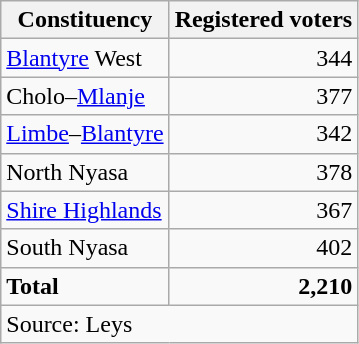<table class=wikitable style=text-align:right>
<tr>
<th>Constituency</th>
<th>Registered voters</th>
</tr>
<tr>
<td align=left><a href='#'>Blantyre</a> West</td>
<td>344</td>
</tr>
<tr>
<td align=left>Cholo–<a href='#'>Mlanje</a></td>
<td>377</td>
</tr>
<tr>
<td align=left><a href='#'>Limbe</a>–<a href='#'>Blantyre</a></td>
<td>342</td>
</tr>
<tr>
<td align=left>North Nyasa</td>
<td>378</td>
</tr>
<tr>
<td align=left><a href='#'>Shire Highlands</a></td>
<td>367</td>
</tr>
<tr>
<td align=left>South Nyasa</td>
<td>402</td>
</tr>
<tr>
<td align=left><strong>Total</strong></td>
<td><strong>2,210</strong></td>
</tr>
<tr>
<td align=left colspan=2>Source: Leys</td>
</tr>
</table>
